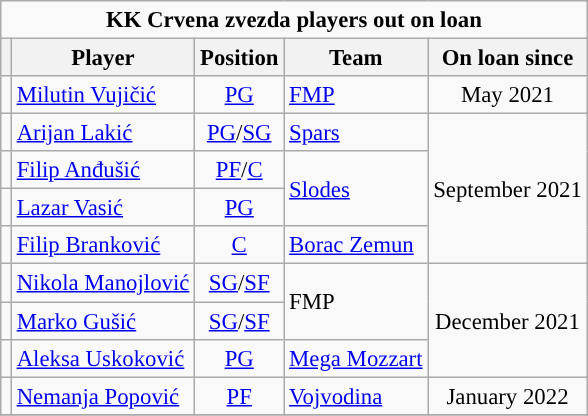<table class="wikitable sortable" style="font-size: 95%; text-align:center;">
<tr>
<td colspan=6><strong>KK Crvena zvezda players out on loan</strong></td>
</tr>
<tr>
<th></th>
<th>Player</th>
<th>Position</th>
<th>Team</th>
<th>On loan since</th>
</tr>
<tr>
<td></td>
<td style="text-align:left;"><a href='#'>Milutin Vujičić</a></td>
<td><a href='#'>PG</a></td>
<td style="text-align:left;"> <a href='#'>FMP</a></td>
<td>May 2021</td>
</tr>
<tr>
<td></td>
<td style="text-align:left;"><a href='#'>Arijan Lakić</a></td>
<td><a href='#'>PG</a>/<a href='#'>SG</a></td>
<td style="text-align:left;"> <a href='#'>Spars</a></td>
<td rowspan=4>September 2021</td>
</tr>
<tr>
<td></td>
<td style="text-align:left;"><a href='#'>Filip Anđušić</a></td>
<td><a href='#'>PF</a>/<a href='#'>C</a></td>
<td style="text-align:left;" rowspan=2> <a href='#'>Slodes</a></td>
</tr>
<tr>
<td></td>
<td style="text-align:left;"><a href='#'>Lazar Vasić</a></td>
<td><a href='#'>PG</a></td>
</tr>
<tr>
<td></td>
<td style="text-align:left;"><a href='#'>Filip Branković</a></td>
<td><a href='#'>C</a></td>
<td style="text-align:left;"> <a href='#'>Borac Zemun</a></td>
</tr>
<tr>
<td></td>
<td style="text-align:left;"><a href='#'>Nikola Manojlović</a></td>
<td><a href='#'>SG</a>/<a href='#'>SF</a></td>
<td style="text-align:left;" rowspan=2> FMP</td>
<td rowspan=3>December 2021</td>
</tr>
<tr>
<td></td>
<td style="text-align:left;"><a href='#'>Marko Gušić</a></td>
<td><a href='#'>SG</a>/<a href='#'>SF</a></td>
</tr>
<tr>
<td></td>
<td style="text-align:left;"><a href='#'>Aleksa Uskoković</a></td>
<td><a href='#'>PG</a></td>
<td style="text-align:left;"> <a href='#'>Mega Mozzart</a></td>
</tr>
<tr>
<td></td>
<td style="text-align:left;"><a href='#'>Nemanja Popović</a></td>
<td><a href='#'>PF</a></td>
<td style="text-align:left;"> <a href='#'>Vojvodina</a></td>
<td>January 2022</td>
</tr>
<tr>
</tr>
</table>
